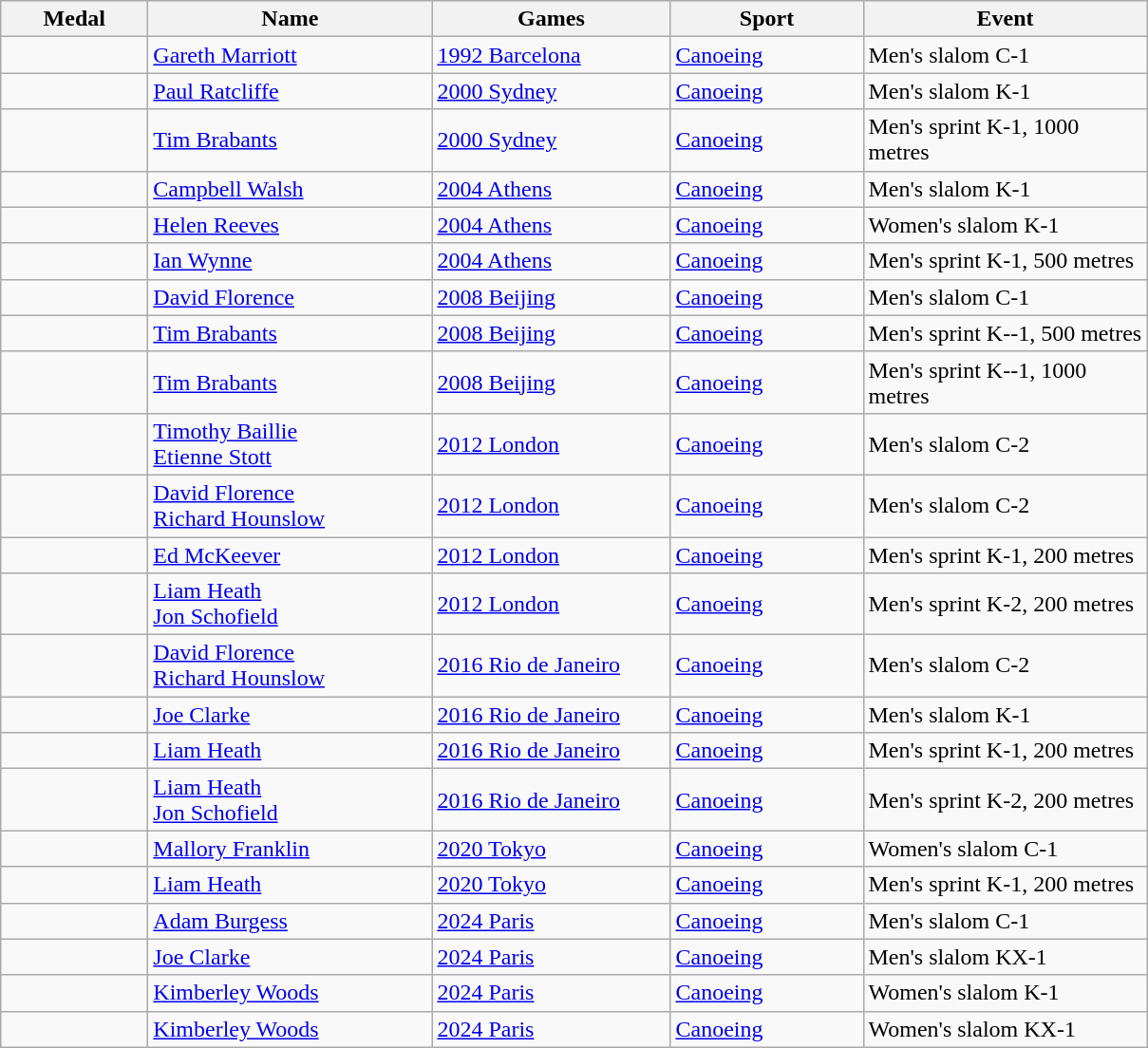<table class="wikitable sortable collapsible collapsed">
<tr>
<th style="width:6em">Medal</th>
<th style="width:12em">Name</th>
<th style="width:10em">Games</th>
<th style="width:8em">Sport</th>
<th style="width:12em">Event</th>
</tr>
<tr>
<td></td>
<td><a href='#'>Gareth Marriott</a></td>
<td> <a href='#'>1992 Barcelona</a></td>
<td> <a href='#'>Canoeing</a></td>
<td>Men's slalom C-1</td>
</tr>
<tr>
<td></td>
<td><a href='#'>Paul Ratcliffe</a></td>
<td> <a href='#'>2000 Sydney</a></td>
<td> <a href='#'>Canoeing</a></td>
<td>Men's slalom K-1</td>
</tr>
<tr>
<td></td>
<td><a href='#'>Tim Brabants</a></td>
<td> <a href='#'>2000 Sydney</a></td>
<td> <a href='#'>Canoeing</a></td>
<td>Men's sprint K-1, 1000 metres</td>
</tr>
<tr>
<td></td>
<td><a href='#'>Campbell Walsh</a></td>
<td> <a href='#'>2004 Athens</a></td>
<td> <a href='#'>Canoeing</a></td>
<td>Men's slalom K-1</td>
</tr>
<tr>
<td></td>
<td><a href='#'>Helen Reeves</a></td>
<td> <a href='#'>2004 Athens</a></td>
<td> <a href='#'>Canoeing</a></td>
<td>Women's slalom K-1</td>
</tr>
<tr>
<td></td>
<td><a href='#'>Ian Wynne</a></td>
<td> <a href='#'>2004 Athens</a></td>
<td> <a href='#'>Canoeing</a></td>
<td>Men's sprint K-1, 500 metres</td>
</tr>
<tr>
<td></td>
<td><a href='#'>David Florence</a></td>
<td> <a href='#'>2008 Beijing</a></td>
<td> <a href='#'>Canoeing</a></td>
<td>Men's slalom C-1</td>
</tr>
<tr>
<td></td>
<td><a href='#'>Tim Brabants</a></td>
<td> <a href='#'>2008 Beijing</a></td>
<td> <a href='#'>Canoeing</a></td>
<td>Men's sprint K--1, 500 metres</td>
</tr>
<tr>
<td></td>
<td><a href='#'>Tim Brabants</a></td>
<td> <a href='#'>2008 Beijing</a></td>
<td> <a href='#'>Canoeing</a></td>
<td>Men's sprint K--1, 1000 metres</td>
</tr>
<tr>
<td></td>
<td><a href='#'>Timothy Baillie</a><br><a href='#'>Etienne Stott</a></td>
<td> <a href='#'>2012 London</a></td>
<td> <a href='#'>Canoeing</a></td>
<td>Men's slalom C-2</td>
</tr>
<tr>
<td></td>
<td><a href='#'>David Florence</a><br><a href='#'>Richard Hounslow</a></td>
<td> <a href='#'>2012 London</a></td>
<td> <a href='#'>Canoeing</a></td>
<td>Men's slalom C-2</td>
</tr>
<tr>
<td></td>
<td><a href='#'>Ed McKeever</a></td>
<td> <a href='#'>2012 London</a></td>
<td> <a href='#'>Canoeing</a></td>
<td>Men's sprint K-1, 200 metres</td>
</tr>
<tr>
<td></td>
<td><a href='#'>Liam Heath</a><br><a href='#'>Jon Schofield</a></td>
<td> <a href='#'>2012 London</a></td>
<td> <a href='#'>Canoeing</a></td>
<td>Men's sprint K-2, 200 metres</td>
</tr>
<tr>
<td></td>
<td><a href='#'>David Florence</a><br><a href='#'>Richard Hounslow</a></td>
<td> <a href='#'>2016 Rio de Janeiro</a></td>
<td> <a href='#'>Canoeing</a></td>
<td>Men's slalom C-2</td>
</tr>
<tr>
<td></td>
<td><a href='#'>Joe Clarke</a></td>
<td> <a href='#'>2016 Rio de Janeiro</a></td>
<td> <a href='#'>Canoeing</a></td>
<td>Men's slalom K-1</td>
</tr>
<tr>
<td></td>
<td><a href='#'>Liam Heath</a></td>
<td> <a href='#'>2016 Rio de Janeiro</a></td>
<td> <a href='#'>Canoeing</a></td>
<td>Men's sprint K-1, 200 metres</td>
</tr>
<tr>
<td></td>
<td><a href='#'>Liam Heath</a><br><a href='#'>Jon Schofield</a></td>
<td> <a href='#'>2016 Rio de Janeiro</a></td>
<td> <a href='#'>Canoeing</a></td>
<td>Men's sprint K-2, 200 metres</td>
</tr>
<tr>
<td></td>
<td><a href='#'>Mallory Franklin</a></td>
<td> <a href='#'>2020 Tokyo</a></td>
<td> <a href='#'>Canoeing</a></td>
<td>Women's slalom C-1</td>
</tr>
<tr>
<td></td>
<td><a href='#'>Liam Heath</a></td>
<td> <a href='#'>2020 Tokyo</a></td>
<td> <a href='#'>Canoeing</a></td>
<td>Men's sprint K-1, 200 metres</td>
</tr>
<tr>
<td></td>
<td><a href='#'>Adam Burgess</a></td>
<td> <a href='#'>2024 Paris</a></td>
<td> <a href='#'>Canoeing</a></td>
<td>Men's slalom C-1</td>
</tr>
<tr>
<td></td>
<td><a href='#'>Joe Clarke</a></td>
<td> <a href='#'>2024 Paris</a></td>
<td> <a href='#'>Canoeing</a></td>
<td>Men's slalom KX-1</td>
</tr>
<tr>
<td></td>
<td><a href='#'>Kimberley Woods</a></td>
<td> <a href='#'>2024 Paris</a></td>
<td> <a href='#'>Canoeing</a></td>
<td>Women's slalom K-1</td>
</tr>
<tr>
<td></td>
<td><a href='#'>Kimberley Woods</a></td>
<td> <a href='#'>2024 Paris</a></td>
<td> <a href='#'>Canoeing</a></td>
<td>Women's slalom KX-1</td>
</tr>
</table>
